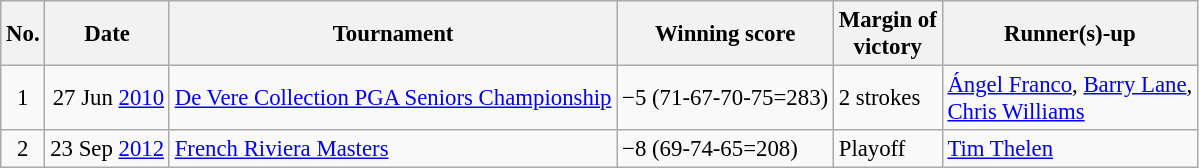<table class="wikitable" style="font-size:95%;">
<tr>
<th>No.</th>
<th>Date</th>
<th>Tournament</th>
<th>Winning score</th>
<th>Margin of<br>victory</th>
<th>Runner(s)-up</th>
</tr>
<tr>
<td align=center>1</td>
<td align=right>27 Jun <a href='#'>2010</a></td>
<td><a href='#'>De Vere Collection PGA Seniors Championship</a></td>
<td>−5 (71-67-70-75=283)</td>
<td>2 strokes</td>
<td> <a href='#'>Ángel Franco</a>,  <a href='#'>Barry Lane</a>,<br> <a href='#'>Chris Williams</a></td>
</tr>
<tr>
<td align=center>2</td>
<td align=right>23 Sep <a href='#'>2012</a></td>
<td><a href='#'>French Riviera Masters</a></td>
<td>−8 (69-74-65=208)</td>
<td>Playoff</td>
<td> <a href='#'>Tim Thelen</a></td>
</tr>
</table>
